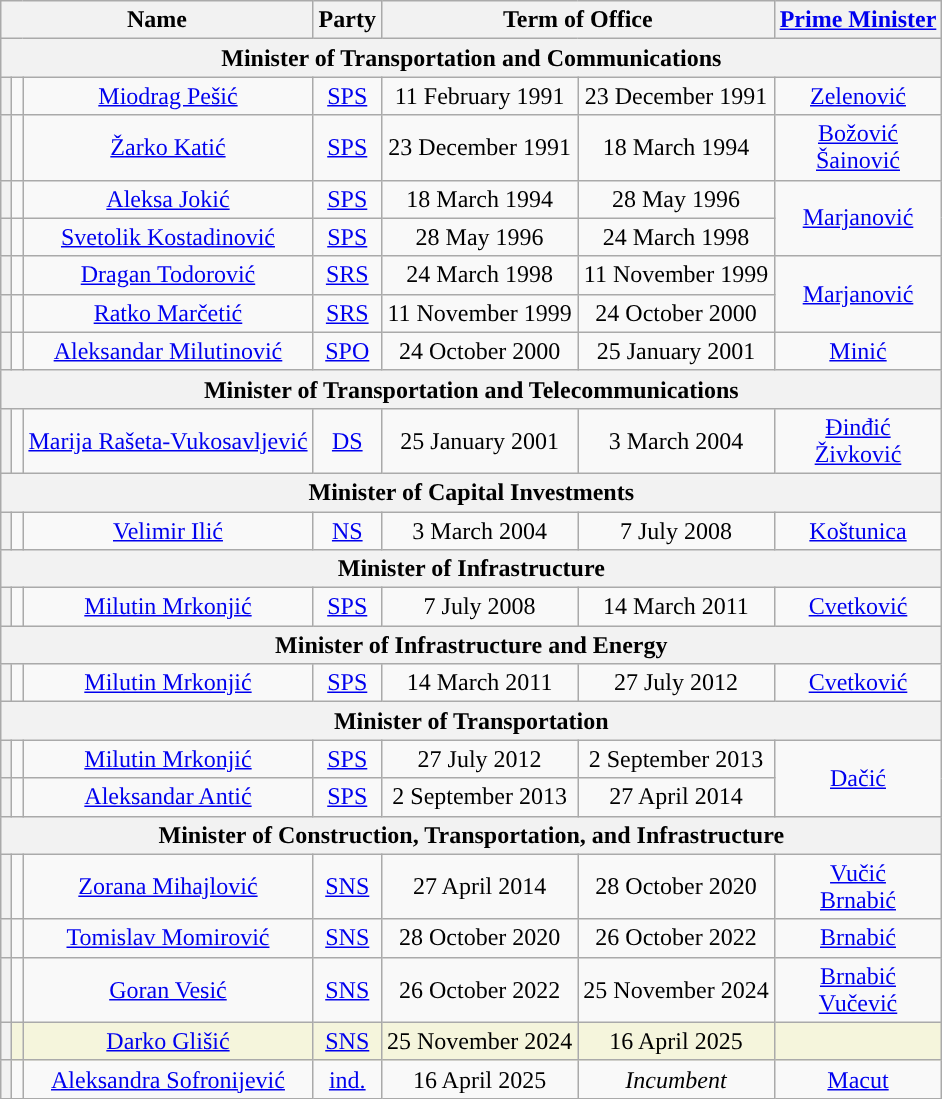<table class="wikitable" style="text-align:center;">
<tr>
<th colspan=3>Name<br></th>
<th>Party</th>
<th colspan=2>Term of Office</th>
<th><a href='#'>Prime Minister</a><br></th>
</tr>
<tr>
<th colspan="7">Minister of Transportation and Communications</th>
</tr>
<tr>
<th style="background:"></th>
<td></td>
<td><a href='#'>Miodrag Pešić</a></td>
<td><a href='#'>SPS</a></td>
<td>11 February 1991</td>
<td>23 December 1991</td>
<td><a href='#'>Zelenović</a> </td>
</tr>
<tr>
<th style="background:"></th>
<td></td>
<td><a href='#'>Žarko Katić</a></td>
<td><a href='#'>SPS</a></td>
<td>23 December 1991</td>
<td>18 March 1994</td>
<td><a href='#'>Božović</a> <br><a href='#'>Šainović</a> </td>
</tr>
<tr>
<th style="background:"></th>
<td></td>
<td><a href='#'>Aleksa Jokić</a><br></td>
<td><a href='#'>SPS</a></td>
<td>18 March 1994</td>
<td>28 May 1996</td>
<td rowspan=2><a href='#'>Marjanović</a> </td>
</tr>
<tr>
<th style="background:"></th>
<td></td>
<td><a href='#'>Svetolik Kostadinović</a><br></td>
<td><a href='#'>SPS</a></td>
<td>28 May 1996</td>
<td>24 March 1998</td>
</tr>
<tr>
<th style="background:"></th>
<td></td>
<td><a href='#'>Dragan Todorović</a><br></td>
<td><a href='#'>SRS</a></td>
<td>24 March 1998</td>
<td>11 November 1999</td>
<td rowspan=2><a href='#'>Marjanović</a> </td>
</tr>
<tr>
<th style="background:"></th>
<td></td>
<td><a href='#'>Ratko Marčetić</a><br></td>
<td><a href='#'>SRS</a></td>
<td>11 November 1999</td>
<td>24 October 2000</td>
</tr>
<tr>
<th style="background:"></th>
<td></td>
<td><a href='#'>Aleksandar Milutinović</a><br></td>
<td><a href='#'>SPO</a></td>
<td>24 October 2000</td>
<td>25 January 2001</td>
<td><a href='#'>Minić</a> </td>
</tr>
<tr>
<th colspan="7">Minister of Transportation and Telecommunications</th>
</tr>
<tr>
<th style="background:"></th>
<td></td>
<td><a href='#'>Marija Rašeta-Vukosavljević</a><br></td>
<td><a href='#'>DS</a></td>
<td>25 January 2001</td>
<td>3 March 2004</td>
<td><a href='#'>Đinđić</a> <br><a href='#'>Živković</a> </td>
</tr>
<tr>
<th colspan="7">Minister of Capital Investments</th>
</tr>
<tr>
<th style="background:"></th>
<td></td>
<td><a href='#'>Velimir Ilić</a><br></td>
<td><a href='#'>NS</a></td>
<td>3 March 2004</td>
<td>7 July 2008</td>
<td><a href='#'>Koštunica</a> </td>
</tr>
<tr>
<th colspan="7">Minister of Infrastructure</th>
</tr>
<tr>
<th style="background:"></th>
<td></td>
<td><a href='#'>Milutin Mrkonjić</a><br></td>
<td><a href='#'>SPS</a></td>
<td>7 July 2008</td>
<td>14 March 2011</td>
<td><a href='#'>Cvetković</a> </td>
</tr>
<tr>
<th colspan="7">Minister of Infrastructure and Energy</th>
</tr>
<tr>
<th style="background:"></th>
<td></td>
<td><a href='#'>Milutin Mrkonjić</a><br></td>
<td><a href='#'>SPS</a></td>
<td>14 March 2011</td>
<td>27 July 2012</td>
<td><a href='#'>Cvetković</a> </td>
</tr>
<tr>
<th colspan="7">Minister of Transportation</th>
</tr>
<tr>
<th style="background:"></th>
<td></td>
<td><a href='#'>Milutin Mrkonjić</a><br></td>
<td><a href='#'>SPS</a></td>
<td>27 July 2012</td>
<td>2 September 2013</td>
<td rowspan=2><a href='#'>Dačić</a> </td>
</tr>
<tr>
<th style="background:"></th>
<td></td>
<td><a href='#'>Aleksandar Antić</a><br></td>
<td><a href='#'>SPS</a></td>
<td>2 September 2013</td>
<td>27 April 2014</td>
</tr>
<tr>
<th colspan="7">Minister of Construction, Transportation, and Infrastructure</th>
</tr>
<tr>
<th style="background:"></th>
<td></td>
<td><a href='#'>Zorana Mihajlović</a><br></td>
<td><a href='#'>SNS</a></td>
<td>27 April 2014</td>
<td>28 October 2020</td>
<td><a href='#'>Vučić</a> <br><a href='#'>Brnabić</a> </td>
</tr>
<tr>
<th style="background:"></th>
<td></td>
<td><a href='#'>Tomislav Momirović</a><br></td>
<td><a href='#'>SNS</a></td>
<td>28 October 2020</td>
<td>26 October 2022</td>
<td><a href='#'>Brnabić</a> </td>
</tr>
<tr>
<th style="background:"></th>
<td></td>
<td><a href='#'>Goran Vesić</a><br></td>
<td><a href='#'>SNS</a></td>
<td>26 October 2022</td>
<td>25 November 2024</td>
<td><a href='#'>Brnabić</a> <br><a href='#'>Vučević</a> </td>
</tr>
<tr>
<th style="background:"></th>
<td style="background:#F5F5DC;"></td>
<td style="background:#F5F5DC;"><a href='#'>Darko Glišić</a><br></td>
<td style="background:#F5F5DC;"><a href='#'>SNS</a></td>
<td style="background:#F5F5DC;">25 November 2024</td>
<td style="background:#F5F5DC;">16 April 2025</td>
<td style="background:#F5F5DC;"></td>
</tr>
<tr>
<th style="background:"></th>
<td></td>
<td><a href='#'>Aleksandra Sofronijević</a><br></td>
<td><a href='#'>ind.</a></td>
<td>16 April 2025</td>
<td><em>Incumbent</em></td>
<td><a href='#'>Macut</a> </td>
</tr>
</table>
